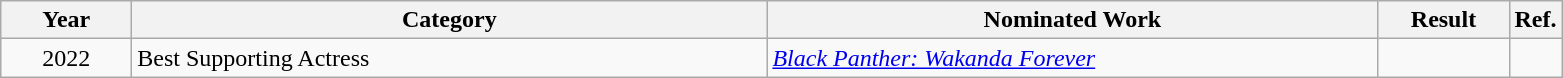<table class="wikitable">
<tr>
<th scope="col" style="width:5em;">Year</th>
<th scope="col" style="width:26em;">Category</th>
<th scope="col" style="width:25em;">Nominated Work</th>
<th scope="col" style="width:5em">Result</th>
<th>Ref.</th>
</tr>
<tr>
<td style="text-align:center;">2022</td>
<td>Best Supporting Actress</td>
<td><em><a href='#'>Black Panther: Wakanda Forever</a></em></td>
<td></td>
<td></td>
</tr>
</table>
